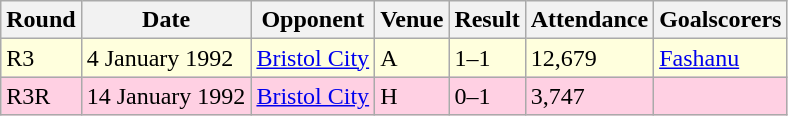<table class="wikitable">
<tr>
<th>Round</th>
<th>Date</th>
<th>Opponent</th>
<th>Venue</th>
<th>Result</th>
<th>Attendance</th>
<th>Goalscorers</th>
</tr>
<tr style="background-color: #ffffdd;">
<td>R3</td>
<td>4 January 1992</td>
<td><a href='#'>Bristol City</a></td>
<td>A</td>
<td>1–1</td>
<td>12,679</td>
<td><a href='#'>Fashanu</a></td>
</tr>
<tr style="background-color: #ffd0e3;">
<td>R3R</td>
<td>14 January 1992</td>
<td><a href='#'>Bristol City</a></td>
<td>H</td>
<td>0–1</td>
<td>3,747</td>
<td></td>
</tr>
</table>
